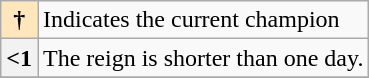<table class="wikitable">
<tr>
<th style="background-color:#ffe6bd">†</th>
<td>Indicates the current champion</td>
</tr>
<tr>
<th><1</th>
<td>The reign is shorter than one day.</td>
</tr>
<tr>
</tr>
</table>
